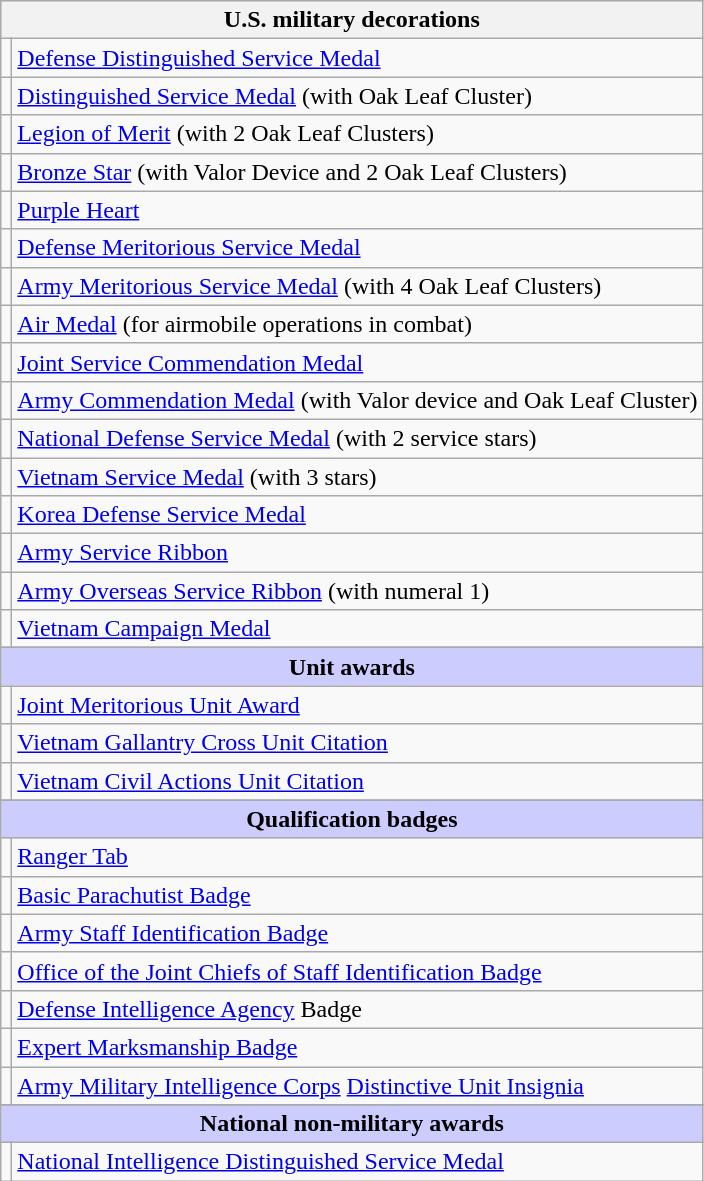<table class="wikitable">
<tr style="background:#ccf;">
<th colspan=2>U.S. military decorations</th>
</tr>
<tr>
<td></td>
<td><a href='#'>Defense Distinguished Service Medal</a></td>
</tr>
<tr>
<td></td>
<td><a href='#'>Distinguished Service Medal</a> (with Oak Leaf Cluster)</td>
</tr>
<tr>
<td></td>
<td><a href='#'>Legion of Merit</a> (with 2 Oak Leaf Clusters)</td>
</tr>
<tr>
<td></td>
<td><a href='#'>Bronze Star</a> (with Valor Device and 2 Oak Leaf Clusters)</td>
</tr>
<tr>
<td></td>
<td><a href='#'>Purple Heart</a></td>
</tr>
<tr>
<td></td>
<td><a href='#'>Defense Meritorious Service Medal</a></td>
</tr>
<tr>
<td></td>
<td><a href='#'>Army Meritorious Service Medal</a> (with 4 Oak Leaf Clusters)</td>
</tr>
<tr>
<td><span></span></td>
<td><a href='#'>Air Medal</a> (for airmobile operations in combat)</td>
</tr>
<tr>
<td></td>
<td><a href='#'>Joint Service Commendation Medal</a></td>
</tr>
<tr>
<td></td>
<td><a href='#'>Army Commendation Medal</a> (with Valor device and Oak Leaf Cluster)</td>
</tr>
<tr>
<td></td>
<td><a href='#'>National Defense Service Medal</a> (with 2 service stars)</td>
</tr>
<tr>
<td></td>
<td><a href='#'>Vietnam Service Medal</a> (with 3 stars)</td>
</tr>
<tr>
<td></td>
<td><a href='#'>Korea Defense Service Medal</a></td>
</tr>
<tr>
<td></td>
<td><a href='#'>Army Service Ribbon</a></td>
</tr>
<tr>
<td><span></span></td>
<td><a href='#'>Army Overseas Service Ribbon</a> (with numeral 1)</td>
</tr>
<tr>
<td></td>
<td><a href='#'>Vietnam Campaign Medal</a></td>
</tr>
<tr>
</tr>
<tr style="background:#ccf; text-align:center;">
<td colspan=2><strong>Unit awards</strong></td>
</tr>
<tr>
<td></td>
<td><a href='#'>Joint Meritorious Unit Award</a></td>
</tr>
<tr>
<td></td>
<td><a href='#'>Vietnam Gallantry Cross Unit Citation</a></td>
</tr>
<tr>
<td></td>
<td><a href='#'>Vietnam Civil Actions Unit Citation</a></td>
</tr>
<tr>
</tr>
<tr style="background:#ccf; text-align:center;">
<td colspan=2><strong>Qualification badges</strong></td>
</tr>
<tr>
<td align=center></td>
<td><a href='#'>Ranger Tab</a></td>
</tr>
<tr>
<td align=center></td>
<td><a href='#'>Basic Parachutist Badge</a></td>
</tr>
<tr>
<td align=center></td>
<td><a href='#'>Army Staff Identification Badge</a></td>
</tr>
<tr>
<td align=center></td>
<td><a href='#'>Office of the Joint Chiefs of Staff Identification Badge</a></td>
</tr>
<tr>
<td align=center></td>
<td><a href='#'>Defense Intelligence Agency</a> Badge</td>
</tr>
<tr>
<td align=center></td>
<td><a href='#'>Expert Marksmanship Badge</a></td>
</tr>
<tr>
<td align=center></td>
<td><a href='#'>Army Military Intelligence Corps</a> <a href='#'>Distinctive Unit Insignia</a></td>
</tr>
<tr>
</tr>
<tr style="background:#ccf; text-align:center;">
<td colspan=2><strong>National non-military awards</strong></td>
</tr>
<tr>
<td></td>
<td><a href='#'>National Intelligence Distinguished Service Medal</a></td>
</tr>
</table>
